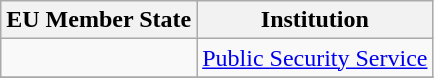<table class="wikitable">
<tr>
<th>EU Member State</th>
<th>Institution</th>
</tr>
<tr>
<td></td>
<td><a href='#'>Public Security Service</a></td>
</tr>
<tr>
</tr>
</table>
